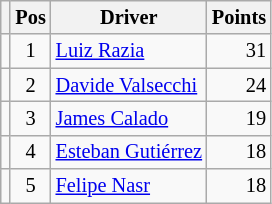<table class="wikitable" style="font-size: 85%;">
<tr>
<th></th>
<th>Pos</th>
<th>Driver</th>
<th>Points</th>
</tr>
<tr>
<td align="left"></td>
<td align="center">1</td>
<td> <a href='#'>Luiz Razia</a></td>
<td align="right">31</td>
</tr>
<tr>
<td align="left"></td>
<td align="center">2</td>
<td> <a href='#'>Davide Valsecchi</a></td>
<td align="right">24</td>
</tr>
<tr>
<td align="left"></td>
<td align="center">3</td>
<td> <a href='#'>James Calado</a></td>
<td align="right">19</td>
</tr>
<tr>
<td align="left"></td>
<td align="center">4</td>
<td> <a href='#'>Esteban Gutiérrez</a></td>
<td align="right">18</td>
</tr>
<tr>
<td align="left"></td>
<td align="center">5</td>
<td> <a href='#'>Felipe Nasr</a></td>
<td align="right">18</td>
</tr>
</table>
